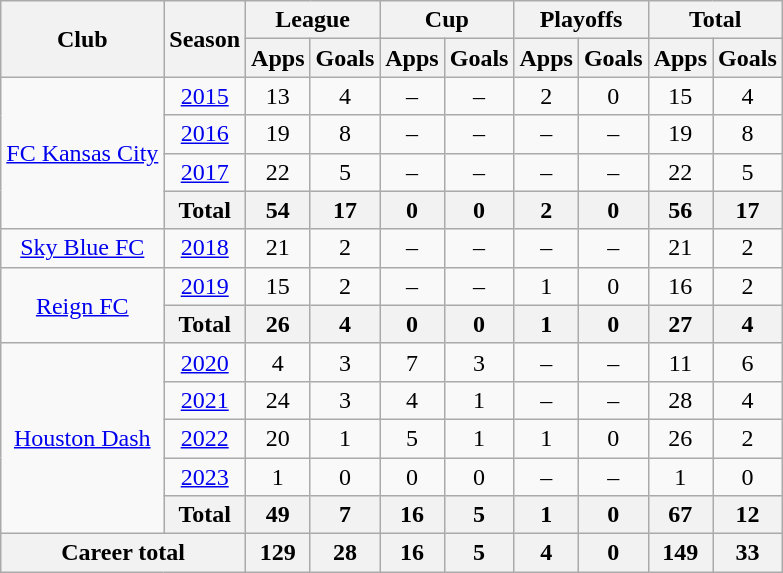<table class="wikitable" style="text-align: center;">
<tr>
<th rowspan="2">Club</th>
<th rowspan="2">Season</th>
<th colspan="2">League</th>
<th colspan="2">Cup</th>
<th colspan="2">Playoffs</th>
<th colspan="2">Total</th>
</tr>
<tr>
<th>Apps</th>
<th>Goals</th>
<th>Apps</th>
<th>Goals</th>
<th>Apps</th>
<th>Goals</th>
<th>Apps</th>
<th>Goals</th>
</tr>
<tr>
<td rowspan="4"><a href='#'>FC Kansas City</a></td>
<td><a href='#'>2015</a></td>
<td>13</td>
<td>4</td>
<td>–</td>
<td>–</td>
<td>2</td>
<td>0</td>
<td>15</td>
<td>4</td>
</tr>
<tr>
<td><a href='#'>2016</a></td>
<td>19</td>
<td>8</td>
<td>–</td>
<td>–</td>
<td>–</td>
<td>–</td>
<td>19</td>
<td>8</td>
</tr>
<tr>
<td><a href='#'>2017</a></td>
<td>22</td>
<td>5</td>
<td>–</td>
<td>–</td>
<td>–</td>
<td>–</td>
<td>22</td>
<td>5</td>
</tr>
<tr>
<th>Total</th>
<th>54</th>
<th>17</th>
<th>0</th>
<th>0</th>
<th>2</th>
<th>0</th>
<th>56</th>
<th>17</th>
</tr>
<tr>
<td><a href='#'>Sky Blue FC</a></td>
<td><a href='#'>2018</a></td>
<td>21</td>
<td>2</td>
<td>–</td>
<td>–</td>
<td>–</td>
<td>–</td>
<td>21</td>
<td>2</td>
</tr>
<tr>
<td rowspan=2><a href='#'>Reign FC</a></td>
<td><a href='#'>2019</a></td>
<td>15</td>
<td>2</td>
<td>–</td>
<td>–</td>
<td>1</td>
<td>0</td>
<td>16</td>
<td>2</td>
</tr>
<tr>
<th>Total</th>
<th>26</th>
<th>4</th>
<th>0</th>
<th>0</th>
<th>1</th>
<th>0</th>
<th>27</th>
<th>4</th>
</tr>
<tr>
<td rowspan="5"><a href='#'>Houston Dash</a></td>
<td><a href='#'>2020</a></td>
<td>4</td>
<td>3</td>
<td>7</td>
<td>3</td>
<td>–</td>
<td>–</td>
<td>11</td>
<td>6</td>
</tr>
<tr>
<td><a href='#'>2021</a></td>
<td>24</td>
<td>3</td>
<td>4</td>
<td>1</td>
<td>–</td>
<td>–</td>
<td>28</td>
<td>4</td>
</tr>
<tr>
<td><a href='#'>2022</a></td>
<td>20</td>
<td>1</td>
<td>5</td>
<td>1</td>
<td>1</td>
<td>0</td>
<td>26</td>
<td>2</td>
</tr>
<tr>
<td><a href='#'>2023</a></td>
<td>1</td>
<td>0</td>
<td>0</td>
<td>0</td>
<td>–</td>
<td>–</td>
<td>1</td>
<td>0</td>
</tr>
<tr>
<th>Total</th>
<th>49</th>
<th>7</th>
<th>16</th>
<th>5</th>
<th>1</th>
<th>0</th>
<th>67</th>
<th>12</th>
</tr>
<tr>
<th colspan="2">Career total</th>
<th>129</th>
<th>28</th>
<th>16</th>
<th>5</th>
<th>4</th>
<th>0</th>
<th>149</th>
<th>33</th>
</tr>
</table>
